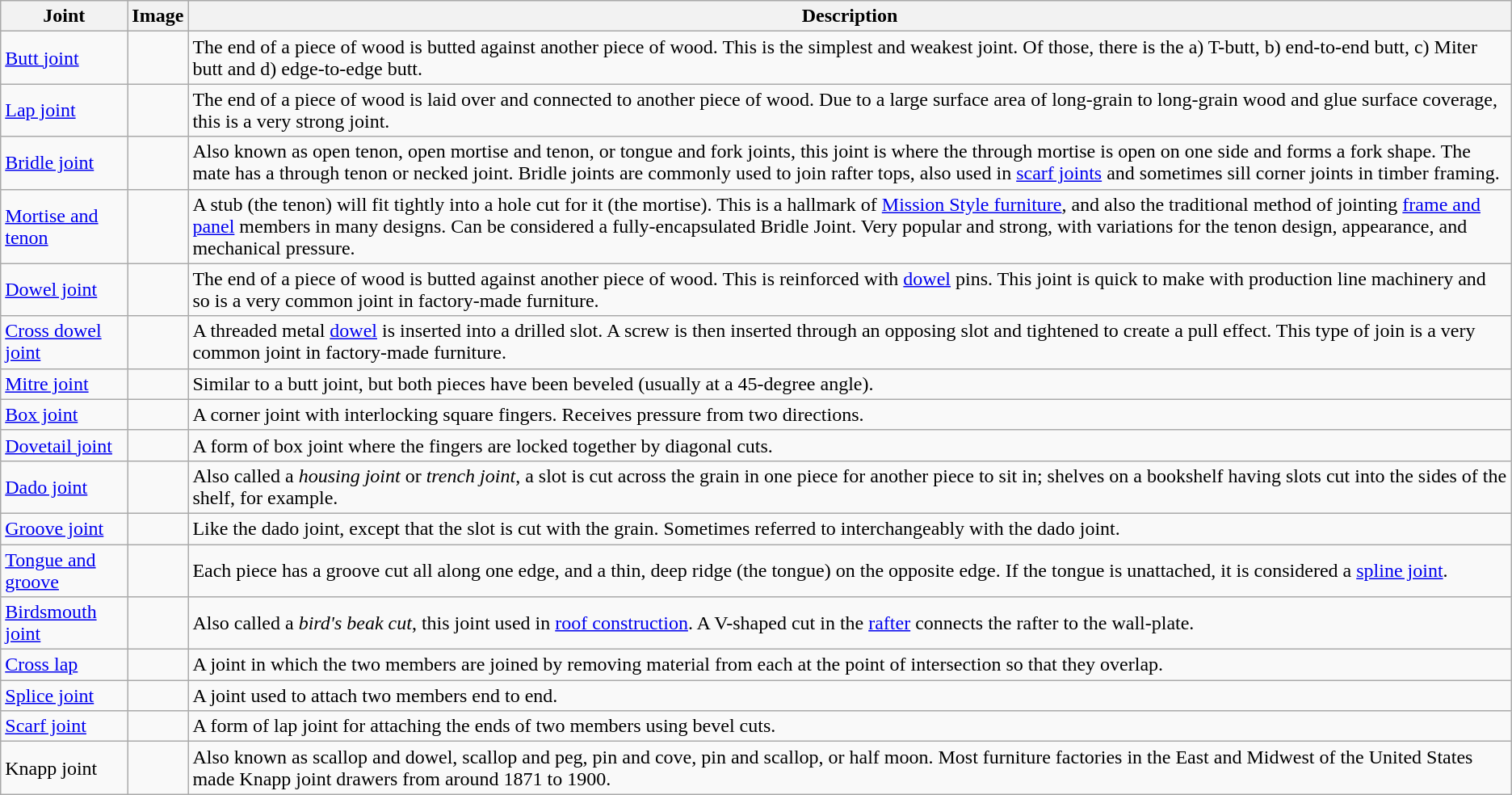<table class="wikitable">
<tr>
<th>Joint</th>
<th>Image</th>
<th>Description</th>
</tr>
<tr>
<td><a href='#'>Butt joint</a></td>
<td></td>
<td>The end of a piece of wood is butted against another piece of wood. This is the simplest and weakest joint. Of those, there is the a) T-butt, b) end-to-end butt, c) Miter butt and d) edge-to-edge butt.</td>
</tr>
<tr>
<td><a href='#'>Lap joint</a></td>
<td></td>
<td>The end of a piece of wood is laid over and connected to another piece of wood. Due to a large surface area of long-grain to long-grain wood and glue surface coverage, this is a very strong joint.</td>
</tr>
<tr>
<td><a href='#'>Bridle joint</a></td>
<td></td>
<td>Also known as open tenon, open mortise and tenon, or tongue and fork joints, this joint is where the through mortise is open on one side and forms a fork shape. The mate has a through tenon or necked joint. Bridle joints are commonly used to join rafter tops, also used in <a href='#'>scarf joints</a> and sometimes sill corner joints in timber framing.</td>
</tr>
<tr>
<td><a href='#'>Mortise and tenon</a></td>
<td></td>
<td>A stub (the tenon) will fit tightly into a hole cut for it (the mortise). This is a hallmark of <a href='#'>Mission Style furniture</a>, and also the traditional method of jointing <a href='#'>frame and panel</a> members in many designs. Can be considered a fully-encapsulated Bridle Joint. Very popular and strong, with variations for the tenon design, appearance, and mechanical pressure.</td>
</tr>
<tr>
<td><a href='#'>Dowel joint</a></td>
<td></td>
<td>The end of a piece of wood is butted against another piece of wood. This is reinforced with <a href='#'>dowel</a> pins. This joint is quick to make with production line machinery and so is a very common joint in factory-made furniture.</td>
</tr>
<tr>
<td><a href='#'>Cross dowel joint</a></td>
<td></td>
<td>A threaded metal <a href='#'>dowel</a> is inserted into a drilled slot. A screw is then inserted through an opposing slot and tightened to create a pull effect. This type of join is a very common joint in factory-made furniture.</td>
</tr>
<tr>
<td><a href='#'>Mitre joint</a></td>
<td></td>
<td>Similar to a butt joint, but both pieces have been beveled (usually at a 45-degree angle).</td>
</tr>
<tr>
<td><a href='#'>Box joint</a></td>
<td></td>
<td>A corner joint with interlocking square fingers. Receives pressure from two directions.</td>
</tr>
<tr>
<td><a href='#'>Dovetail joint</a></td>
<td></td>
<td>A form of box joint where the fingers are locked together by diagonal cuts.</td>
</tr>
<tr>
<td><a href='#'>Dado joint</a></td>
<td></td>
<td>Also called a <em>housing joint</em> or <em>trench joint</em>, a slot is cut across the grain in one piece for another piece to sit in; shelves on a bookshelf having slots cut into the sides of the shelf, for example.</td>
</tr>
<tr>
<td><a href='#'>Groove joint</a></td>
<td></td>
<td>Like the dado joint, except that the slot is cut with the grain. Sometimes referred to interchangeably with the dado joint.</td>
</tr>
<tr>
<td><a href='#'>Tongue and groove</a></td>
<td></td>
<td>Each piece has a groove cut all along one edge, and a thin, deep ridge (the tongue) on the opposite edge. If the tongue is unattached, it is considered a <a href='#'>spline joint</a>.</td>
</tr>
<tr>
<td><a href='#'>Birdsmouth joint</a></td>
<td></td>
<td>Also called a <em>bird's beak cut</em>, this joint used in <a href='#'>roof construction</a>. A V-shaped cut in the <a href='#'>rafter</a> connects the rafter to the wall-plate.</td>
</tr>
<tr>
<td><a href='#'>Cross lap</a></td>
<td></td>
<td>A joint in which the two members are joined by removing material from each at the point of intersection so that they overlap.</td>
</tr>
<tr>
<td><a href='#'>Splice joint</a></td>
<td></td>
<td>A joint used to attach two members end to end.</td>
</tr>
<tr>
<td><a href='#'>Scarf joint</a></td>
<td></td>
<td>A form of lap joint for attaching the ends of two members using bevel cuts.</td>
</tr>
<tr>
<td>Knapp joint</td>
<td></td>
<td>Also known as scallop and dowel, scallop and peg, pin and cove, pin and scallop, or half moon. Most furniture factories in the East and Midwest of the United States made Knapp joint drawers from around 1871 to 1900.</td>
</tr>
</table>
